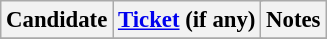<table class="wikitable" style="font-size: 95%">
<tr>
<th>Candidate</th>
<th colspan="2"><a href='#'>Ticket</a> (if any)</th>
<th>Notes</th>
</tr>
<tr>
</tr>
</table>
